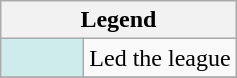<table class="wikitable">
<tr>
<th colspan="2">Legend</th>
</tr>
<tr>
<td style="background:#cfecec; width:3em;"></td>
<td>Led the league</td>
</tr>
<tr>
</tr>
</table>
